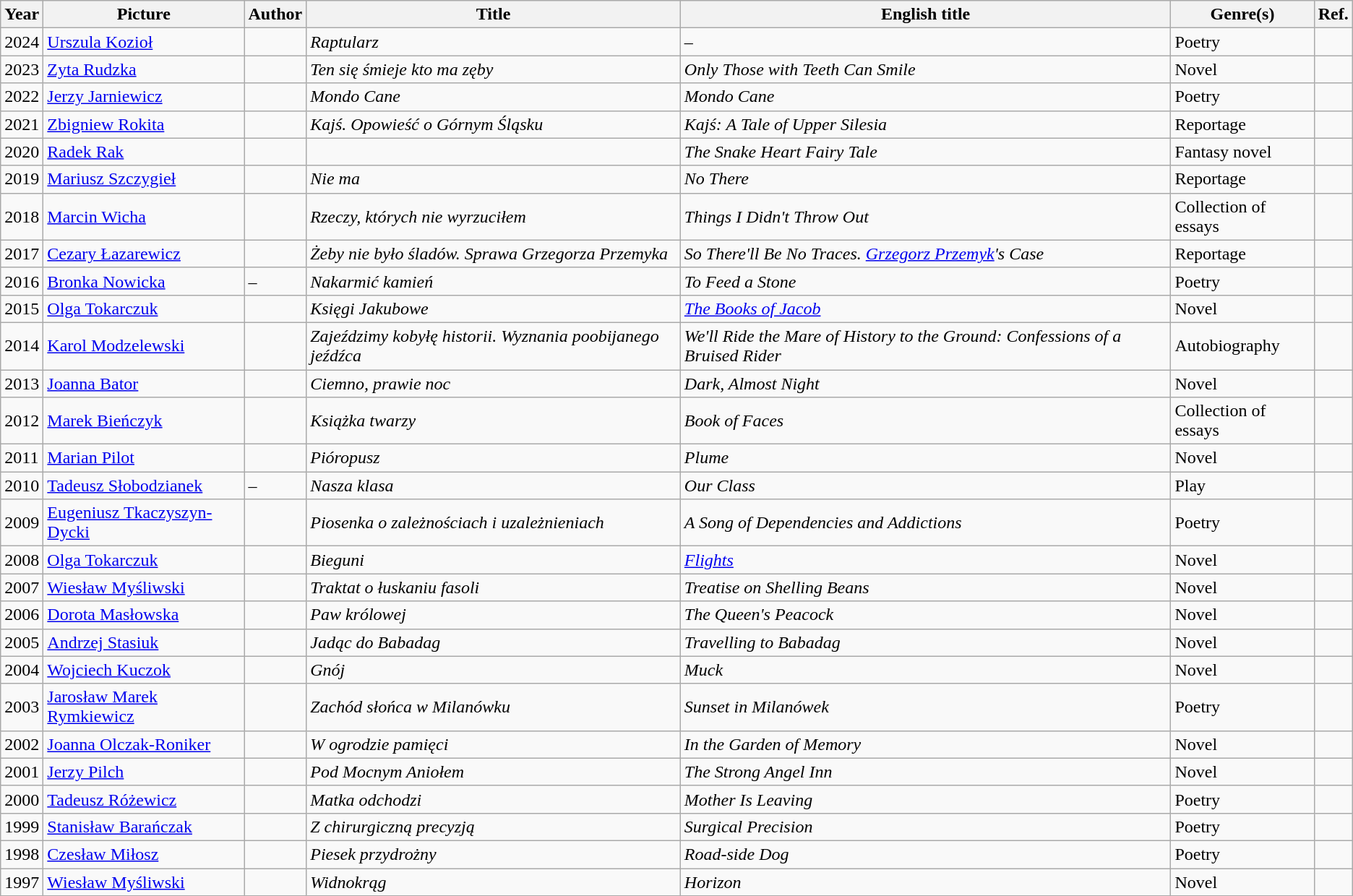<table class="wikitable sortable">
<tr>
<th>Year</th>
<th>Picture</th>
<th>Author</th>
<th>Title</th>
<th>English title</th>
<th>Genre(s)</th>
<th>Ref.</th>
</tr>
<tr>
<td>2024</td>
<td><a href='#'>Urszula Kozioł</a></td>
<td></td>
<td><em>Raptularz</em></td>
<td>–</td>
<td>Poetry</td>
<td></td>
</tr>
<tr>
<td>2023</td>
<td><a href='#'>Zyta Rudzka</a></td>
<td></td>
<td><em>Ten się śmieje kto ma zęby</em></td>
<td><em>Only Those with Teeth Can Smile</em></td>
<td>Novel</td>
<td></td>
</tr>
<tr>
<td>2022</td>
<td><a href='#'>Jerzy Jarniewicz</a></td>
<td></td>
<td><em>Mondo Cane</em></td>
<td><em>Mondo Cane</em></td>
<td>Poetry</td>
<td></td>
</tr>
<tr>
<td>2021</td>
<td><a href='#'>Zbigniew Rokita</a></td>
<td></td>
<td><em>Kajś. Opowieść o Górnym Śląsku</em></td>
<td><em>Kajś: A Tale of Upper Silesia</em></td>
<td>Reportage</td>
<td></td>
</tr>
<tr>
<td>2020</td>
<td><a href='#'>Radek Rak</a></td>
<td></td>
<td></td>
<td><em>The Snake Heart Fairy Tale</em></td>
<td>Fantasy novel</td>
<td></td>
</tr>
<tr>
<td>2019</td>
<td><a href='#'>Mariusz Szczygieł</a></td>
<td></td>
<td><em>Nie ma</em></td>
<td><em>No There</em></td>
<td>Reportage</td>
<td></td>
</tr>
<tr>
<td>2018</td>
<td><a href='#'>Marcin Wicha</a></td>
<td></td>
<td><em>Rzeczy, których nie wyrzuciłem</em></td>
<td><em>Things I Didn't Throw Out</em></td>
<td>Collection of essays</td>
<td></td>
</tr>
<tr>
<td>2017</td>
<td><a href='#'>Cezary Łazarewicz</a></td>
<td></td>
<td><em>Żeby nie było śladów. Sprawa Grzegorza Przemyka</em></td>
<td><em>So There'll Be No Traces. <a href='#'>Grzegorz Przemyk</a>'s Case</em></td>
<td>Reportage</td>
<td></td>
</tr>
<tr>
<td>2016</td>
<td><a href='#'>Bronka Nowicka</a></td>
<td>–</td>
<td><em>Nakarmić kamień</em></td>
<td><em>To Feed a Stone</em></td>
<td>Poetry</td>
<td></td>
</tr>
<tr>
<td>2015</td>
<td><a href='#'>Olga Tokarczuk</a></td>
<td></td>
<td><em>Księgi Jakubowe</em></td>
<td><em><a href='#'>The Books of Jacob</a></em></td>
<td>Novel</td>
<td></td>
</tr>
<tr>
<td>2014</td>
<td><a href='#'>Karol Modzelewski</a></td>
<td></td>
<td><em>Zajeździmy kobyłę historii. Wyznania poobijanego jeźdźca</em></td>
<td><em>We'll Ride the Mare of History to the Ground: Confessions of a Bruised Rider</em></td>
<td>Autobiography</td>
<td></td>
</tr>
<tr>
<td>2013</td>
<td><a href='#'>Joanna Bator</a></td>
<td></td>
<td><em>Ciemno, prawie noc</em></td>
<td><em>Dark, Almost Night</em></td>
<td>Novel</td>
<td></td>
</tr>
<tr>
<td>2012</td>
<td><a href='#'>Marek Bieńczyk</a></td>
<td></td>
<td><em>Książka twarzy</em></td>
<td><em>Book of Faces</em></td>
<td>Collection of essays</td>
<td></td>
</tr>
<tr>
<td>2011</td>
<td><a href='#'>Marian Pilot</a></td>
<td></td>
<td><em>Pióropusz</em></td>
<td><em>Plume</em></td>
<td>Novel</td>
<td></td>
</tr>
<tr>
<td>2010</td>
<td><a href='#'>Tadeusz Słobodzianek</a></td>
<td>–</td>
<td><em>Nasza klasa</em></td>
<td><em>Our Class</em></td>
<td>Play</td>
<td></td>
</tr>
<tr>
<td>2009</td>
<td><a href='#'>Eugeniusz Tkaczyszyn-Dycki</a></td>
<td></td>
<td><em>Piosenka o zależnościach i uzależnieniach</em></td>
<td><em>A Song of Dependencies and Addictions</em></td>
<td>Poetry</td>
<td></td>
</tr>
<tr>
<td>2008</td>
<td><a href='#'>Olga Tokarczuk</a></td>
<td></td>
<td><em>Bieguni</em></td>
<td><em><a href='#'>Flights</a></em></td>
<td>Novel</td>
<td></td>
</tr>
<tr>
<td>2007</td>
<td><a href='#'>Wiesław Myśliwski</a></td>
<td></td>
<td><em>Traktat o łuskaniu fasoli</em></td>
<td><em>Treatise on Shelling Beans</em></td>
<td>Novel</td>
<td></td>
</tr>
<tr>
<td>2006</td>
<td><a href='#'>Dorota Masłowska</a></td>
<td></td>
<td><em>Paw królowej</em></td>
<td><em>The Queen's Peacock</em></td>
<td>Novel</td>
<td></td>
</tr>
<tr>
<td>2005</td>
<td><a href='#'>Andrzej Stasiuk</a></td>
<td></td>
<td><em>Jadąc do Babadag</em></td>
<td><em>Travelling to Babadag</em></td>
<td>Novel</td>
<td></td>
</tr>
<tr>
<td>2004</td>
<td><a href='#'>Wojciech Kuczok</a></td>
<td></td>
<td><em>Gnój</em></td>
<td><em>Muck</em></td>
<td>Novel</td>
<td></td>
</tr>
<tr>
<td>2003</td>
<td><a href='#'>Jarosław Marek Rymkiewicz</a></td>
<td></td>
<td><em>Zachód słońca w Milanówku</em></td>
<td><em>Sunset in Milanówek</em></td>
<td>Poetry</td>
<td></td>
</tr>
<tr>
<td>2002</td>
<td><a href='#'>Joanna Olczak-Roniker</a></td>
<td></td>
<td><em>W ogrodzie pamięci</em></td>
<td><em>In the Garden of Memory</em></td>
<td>Novel</td>
<td></td>
</tr>
<tr>
<td>2001</td>
<td><a href='#'>Jerzy Pilch</a></td>
<td></td>
<td><em>Pod Mocnym Aniołem</em></td>
<td><em>The Strong Angel Inn</em></td>
<td>Novel</td>
<td></td>
</tr>
<tr>
<td>2000</td>
<td><a href='#'>Tadeusz Różewicz</a></td>
<td></td>
<td><em>Matka odchodzi</em></td>
<td><em>Mother Is Leaving</em></td>
<td>Poetry</td>
<td></td>
</tr>
<tr>
<td>1999</td>
<td><a href='#'>Stanisław Barańczak</a></td>
<td></td>
<td><em>Z chirurgiczną precyzją</em></td>
<td><em>Surgical Precision</em></td>
<td>Poetry</td>
<td></td>
</tr>
<tr>
<td>1998</td>
<td><a href='#'>Czesław Miłosz</a></td>
<td></td>
<td><em>Piesek przydrożny</em></td>
<td><em>Road-side Dog</em></td>
<td>Poetry</td>
<td></td>
</tr>
<tr>
<td>1997</td>
<td><a href='#'>Wiesław Myśliwski</a></td>
<td></td>
<td><em>Widnokrąg</em></td>
<td><em>Horizon</em></td>
<td>Novel</td>
<td></td>
</tr>
</table>
